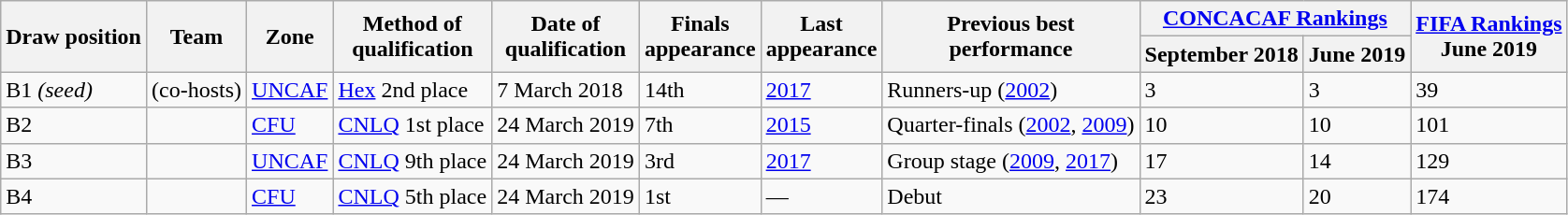<table class="wikitable sortable">
<tr>
<th rowspan=2>Draw position</th>
<th rowspan=2>Team</th>
<th rowspan=2>Zone</th>
<th rowspan=2>Method of<br>qualification</th>
<th rowspan=2>Date of<br>qualification</th>
<th rowspan=2>Finals<br>appearance</th>
<th rowspan=2>Last<br>appearance</th>
<th rowspan=2>Previous best<br>performance</th>
<th colspan=2><a href='#'>CONCACAF Rankings</a></th>
<th rowspan=2><a href='#'>FIFA Rankings</a><br>June 2019</th>
</tr>
<tr>
<th>September 2018</th>
<th>June 2019</th>
</tr>
<tr>
<td>B1 <em>(seed)</em></td>
<td style=white-space:nowrap> (co-hosts)</td>
<td><a href='#'>UNCAF</a></td>
<td data-sort-value="H2"><a href='#'>Hex</a> 2nd place</td>
<td data-sort-value="2">7 March 2018</td>
<td>14th</td>
<td><a href='#'>2017</a></td>
<td data-sort-value="2">Runners-up (<a href='#'>2002</a>)</td>
<td>3</td>
<td>3</td>
<td>39</td>
</tr>
<tr>
<td>B2</td>
<td style=white-space:nowrap></td>
<td><a href='#'>CFU</a></td>
<td data-sort-value="Q01"><a href='#'>CNLQ</a> 1st place</td>
<td data-sort-value="15">24 March 2019</td>
<td>7th</td>
<td><a href='#'>2015</a></td>
<td data-sort-value="5">Quarter-finals (<a href='#'>2002</a>, <a href='#'>2009</a>)</td>
<td>10</td>
<td>10</td>
<td>101</td>
</tr>
<tr>
<td>B3</td>
<td style=white-space:nowrap></td>
<td><a href='#'>UNCAF</a></td>
<td data-sort-value="Q09"><a href='#'>CNLQ</a> 9th place</td>
<td data-sort-value="16">24 March 2019</td>
<td>3rd</td>
<td><a href='#'>2017</a></td>
<td data-sort-value="9">Group stage (<a href='#'>2009</a>, <a href='#'>2017</a>)</td>
<td>17</td>
<td>14</td>
<td>129</td>
</tr>
<tr>
<td>B4</td>
<td style=white-space:nowrap></td>
<td><a href='#'>CFU</a></td>
<td data-sort-value="Q05"><a href='#'>CNLQ</a> 5th place</td>
<td data-sort-value="11">24 March 2019</td>
<td>1st</td>
<td>—</td>
<td data-sort-value="99">Debut</td>
<td>23</td>
<td>20</td>
<td>174</td>
</tr>
</table>
